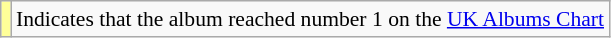<table class="wikitable plainrowheaders" style="font-size:90%;">
<tr>
<td bgcolor="#FFFF99" align="center"></td>
<td>Indicates that the album reached number 1 on the <a href='#'>UK Albums Chart</a></td>
</tr>
</table>
